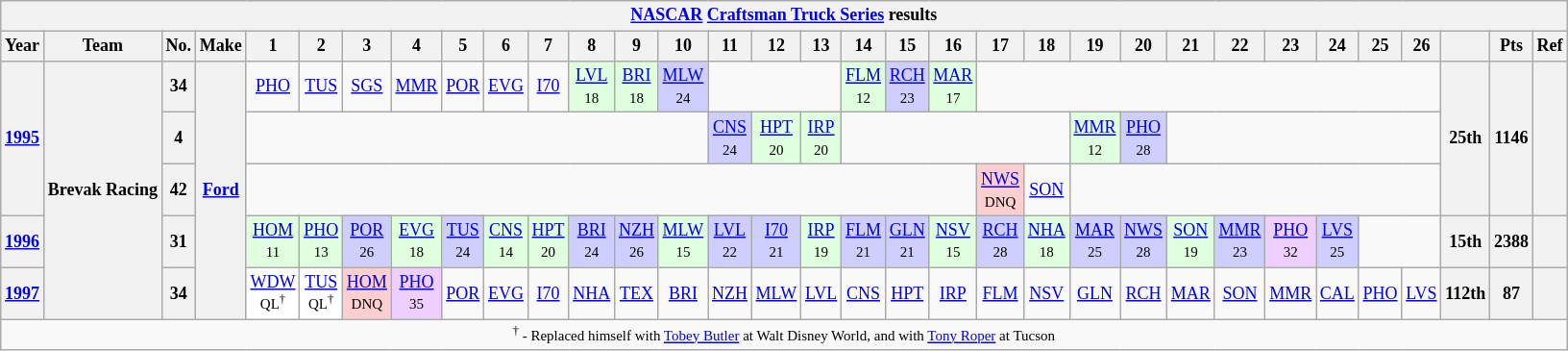<table class="wikitable" style="text-align:center; font-size:75%">
<tr>
<th colspan=45><a href='#'>NASCAR</a> <a href='#'>Craftsman Truck Series</a> results</th>
</tr>
<tr>
<th>Year</th>
<th>Team</th>
<th>No.</th>
<th>Make</th>
<th>1</th>
<th>2</th>
<th>3</th>
<th>4</th>
<th>5</th>
<th>6</th>
<th>7</th>
<th>8</th>
<th>9</th>
<th>10</th>
<th>11</th>
<th>12</th>
<th>13</th>
<th>14</th>
<th>15</th>
<th>16</th>
<th>17</th>
<th>18</th>
<th>19</th>
<th>20</th>
<th>21</th>
<th>22</th>
<th>23</th>
<th>24</th>
<th>25</th>
<th>26</th>
<th></th>
<th>Pts</th>
<th>Ref</th>
</tr>
<tr>
<th rowspan=3><a href='#'>1995</a></th>
<th rowspan=5>Brevak Racing</th>
<th>34</th>
<th rowspan=5><a href='#'>Ford</a></th>
<td><a href='#'>PHO</a></td>
<td><a href='#'>TUS</a></td>
<td><a href='#'>SGS</a></td>
<td><a href='#'>MMR</a></td>
<td><a href='#'>POR</a></td>
<td><a href='#'>EVG</a></td>
<td><a href='#'>I70</a></td>
<td bgcolor="DFFFDF"><a href='#'>LVL</a><br><small>18</small></td>
<td bgcolor="DFFFDF"><a href='#'>BRI</a><br><small>18</small></td>
<td bgcolor="CFCFFF"><a href='#'>MLW</a><br><small>24</small></td>
<td colspan=3></td>
<td bgcolor="DFFFDF"><a href='#'>FLM</a><br><small>12</small></td>
<td bgcolor="CFCFFF"><a href='#'>RCH</a><br><small>23</small></td>
<td bgcolor="DFFFDF"><a href='#'>MAR</a><br><small>17</small></td>
<td colspan=10></td>
<th rowspan=3>25th</th>
<th rowspan=3>1146</th>
<th rowspan=3></th>
</tr>
<tr>
<th>4</th>
<td colspan=10></td>
<td bgcolor="CFCFFF"><a href='#'>CNS</a><br><small>24</small></td>
<td bgcolor="DFFFDF"><a href='#'>HPT</a><br><small>20</small></td>
<td bgcolor="DFFFDF"><a href='#'>IRP</a><br><small>20</small></td>
<td colspan=5></td>
<td bgcolor="DFFFDF"><a href='#'>MMR</a><br><small>12</small></td>
<td bgcolor="CFCFFF"><a href='#'>PHO</a><br><small>28</small></td>
<td colspan=6></td>
</tr>
<tr>
<th>42</th>
<td colspan=16></td>
<td bgcolor="FFCFCF"><a href='#'>NWS</a><br><small>DNQ</small></td>
<td><a href='#'>SON</a></td>
<td colspan=8></td>
</tr>
<tr>
<th><a href='#'>1996</a></th>
<th>31</th>
<td bgcolor="DFFFDF"><a href='#'>HOM</a><br><small>11</small></td>
<td bgcolor="DFFFDF"><a href='#'>PHO</a><br><small>13</small></td>
<td bgcolor="CFCFFF"><a href='#'>POR</a><br><small>26</small></td>
<td bgcolor="DFFFDF"><a href='#'>EVG</a><br><small>18</small></td>
<td bgcolor="CFCFFF"><a href='#'>TUS</a><br><small>24</small></td>
<td bgcolor="DFFFDF"><a href='#'>CNS</a><br><small>14</small></td>
<td bgcolor="DFFFDF"><a href='#'>HPT</a><br><small>20</small></td>
<td bgcolor="CFCFFF"><a href='#'>BRI</a><br><small>24</small></td>
<td bgcolor="CFCFFF"><a href='#'>NZH</a><br><small>26</small></td>
<td bgcolor="DFFFDF"><a href='#'>MLW</a><br><small>15</small></td>
<td bgcolor="CFCFFF"><a href='#'>LVL</a><br><small>22</small></td>
<td bgcolor="CFCFFF"><a href='#'>I70</a><br><small>21</small></td>
<td bgcolor="DFFFDF"><a href='#'>IRP</a><br><small>19</small></td>
<td bgcolor="CFCFFF"><a href='#'>FLM</a><br><small>21</small></td>
<td bgcolor="CFCFFF"><a href='#'>GLN</a><br><small>21</small></td>
<td bgcolor="DFFFDF"><a href='#'>NSV</a><br><small>15</small></td>
<td bgcolor="CFCFFF"><a href='#'>RCH</a><br><small>28</small></td>
<td bgcolor="DFFFDF"><a href='#'>NHA</a><br><small>18</small></td>
<td bgcolor="CFCFFF"><a href='#'>MAR</a><br><small>25</small></td>
<td bgcolor="CFCFFF"><a href='#'>NWS</a><br><small>28</small></td>
<td bgcolor="DFFFDF"><a href='#'>SON</a><br><small>19</small></td>
<td bgcolor="CFCFFF"><a href='#'>MMR</a><br><small>23</small></td>
<td bgcolor="EFCFFF"><a href='#'>PHO</a><br><small>32</small></td>
<td bgcolor="CFCFFF"><a href='#'>LVS</a><br><small>25</small></td>
<td colspan=2></td>
<th>15th</th>
<th>2388</th>
<th></th>
</tr>
<tr>
<th><a href='#'>1997</a></th>
<th>34</th>
<td bgcolor="FFFFFF"><a href='#'>WDW</a><br><small>QL<sup>†</sup></small></td>
<td bgcolor="FFFFFF"><a href='#'>TUS</a><br><small>QL<sup>†</sup></small></td>
<td bgcolor="FFCFCF"><a href='#'>HOM</a><br><small>DNQ</small></td>
<td bgcolor="EFCFFF"><a href='#'>PHO</a><br><small>35</small></td>
<td><a href='#'>POR</a></td>
<td><a href='#'>EVG</a></td>
<td><a href='#'>I70</a></td>
<td><a href='#'>NHA</a></td>
<td><a href='#'>TEX</a></td>
<td><a href='#'>BRI</a></td>
<td><a href='#'>NZH</a></td>
<td><a href='#'>MLW</a></td>
<td><a href='#'>LVL</a></td>
<td><a href='#'>CNS</a></td>
<td><a href='#'>HPT</a></td>
<td><a href='#'>IRP</a></td>
<td><a href='#'>FLM</a></td>
<td><a href='#'>NSV</a></td>
<td><a href='#'>GLN</a></td>
<td><a href='#'>RCH</a></td>
<td><a href='#'>MAR</a></td>
<td><a href='#'>SON</a></td>
<td><a href='#'>MMR</a></td>
<td><a href='#'>CAL</a></td>
<td><a href='#'>PHO</a></td>
<td><a href='#'>LVS</a></td>
<th>112th</th>
<th>87</th>
<th></th>
</tr>
<tr>
<td colspan=34><small><sup>†</sup> - Replaced himself with <a href='#'>Tobey Butler</a> at Walt Disney World, and with <a href='#'>Tony Roper</a> at Tucson</small></td>
</tr>
</table>
